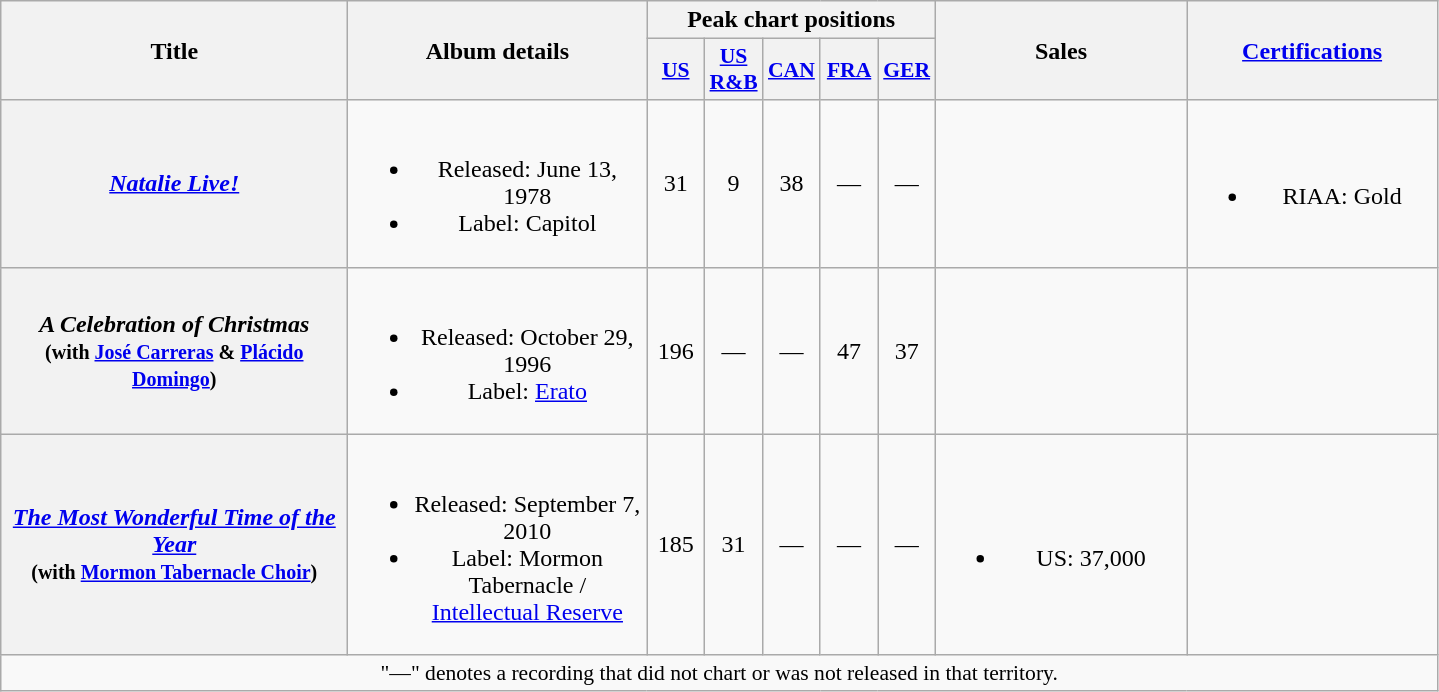<table class="wikitable plainrowheaders" style="text-align:center;" border="1">
<tr>
<th scope="col" rowspan="2" style="width:14em;">Title</th>
<th scope="col" rowspan="2" style="width:12em;">Album details</th>
<th scope="col" colspan="5">Peak chart positions</th>
<th scope="col" rowspan="2" style="width:10em;">Sales</th>
<th scope="col" rowspan="2" style="width:10em;"><a href='#'>Certifications</a></th>
</tr>
<tr>
<th scope="col" style="width:2.2em;font-size:90%;"><a href='#'>US</a><br></th>
<th scope="col" style="width:2.2em;font-size:90%;"><a href='#'>US<br>R&B</a><br></th>
<th scope="col" style="width:2.2em;font-size:90%;"><a href='#'>CAN</a><br></th>
<th scope="col" style="width:2.2em;font-size:90%;"><a href='#'>FRA</a><br></th>
<th scope="col" style="width:2.2em;font-size:90%;"><a href='#'>GER</a><br></th>
</tr>
<tr>
<th scope="row"><em><a href='#'>Natalie Live!</a></em></th>
<td><br><ul><li>Released: June 13, 1978</li><li>Label: Capitol</li></ul></td>
<td>31</td>
<td>9</td>
<td>38</td>
<td>—</td>
<td>—</td>
<td></td>
<td><br><ul><li>RIAA: Gold</li></ul></td>
</tr>
<tr>
<th scope="row"><em>A Celebration of Christmas</em><br><small>(with <a href='#'>José Carreras</a> & <a href='#'>Plácido Domingo</a>)</small></th>
<td><br><ul><li>Released: October 29, 1996</li><li>Label: <a href='#'>Erato</a></li></ul></td>
<td>196</td>
<td>—</td>
<td>—</td>
<td>47</td>
<td>37</td>
<td></td>
<td></td>
</tr>
<tr>
<th scope="row"><em><a href='#'>The Most Wonderful Time of the Year</a></em><br> <small>(with <a href='#'>Mormon Tabernacle Choir</a>)</small></th>
<td><br><ul><li>Released: September 7, 2010</li><li>Label: Mormon Tabernacle / <a href='#'>Intellectual Reserve</a></li></ul></td>
<td>185</td>
<td>31</td>
<td>—</td>
<td>—</td>
<td>—</td>
<td><br><ul><li>US: 37,000</li></ul></td>
<td></td>
</tr>
<tr>
<td colspan="9" style="font-size:90%">"—" denotes a recording that did not chart or was not released in that territory.</td>
</tr>
</table>
